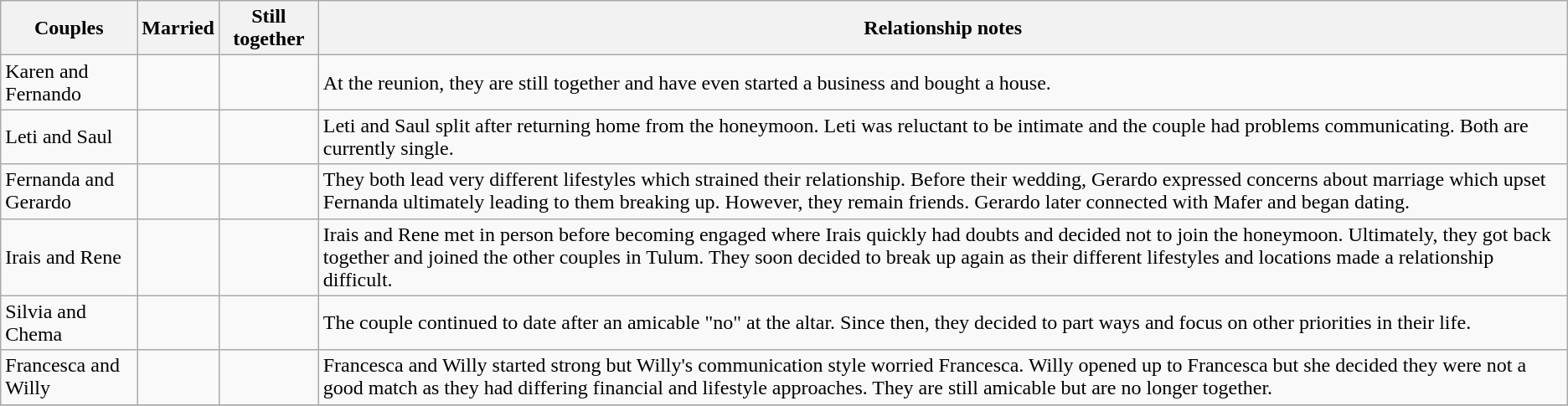<table class="wikitable plainrowheaders" style="text-align: left;">
<tr>
<th scope="col">Couples</th>
<th scope="col">Married</th>
<th scope="col">Still together</th>
<th scope="col">Relationship notes</th>
</tr>
<tr>
<td>Karen and Fernando</td>
<td></td>
<td></td>
<td>At the reunion, they are still together and have even started a business and bought a house.</td>
</tr>
<tr>
<td>Leti and Saul</td>
<td></td>
<td></td>
<td>Leti and Saul split after returning home from the honeymoon. Leti was reluctant to be intimate and the couple had problems communicating. Both are currently single.</td>
</tr>
<tr>
<td>Fernanda and Gerardo</td>
<td></td>
<td></td>
<td>They both lead very different lifestyles which strained their relationship. Before their wedding, Gerardo expressed concerns about marriage which upset Fernanda ultimately leading to them breaking up. However, they remain friends. Gerardo later connected with Mafer and began dating.</td>
</tr>
<tr>
<td>Irais and Rene</td>
<td></td>
<td></td>
<td>Irais and Rene met in person before becoming engaged where Irais quickly had doubts and decided not to join the honeymoon. Ultimately, they got back together and joined the other couples in Tulum. They soon decided to break up again as their different lifestyles and locations made a relationship difficult.</td>
</tr>
<tr>
<td>Silvia and Chema</td>
<td></td>
<td></td>
<td>The couple continued to date after an amicable "no" at the altar. Since then, they decided to part ways and focus on other priorities in their life.</td>
</tr>
<tr>
<td>Francesca and Willy</td>
<td></td>
<td></td>
<td>Francesca and Willy started strong but Willy's communication style worried Francesca. Willy opened up to Francesca but she decided they were not a good match as they had differing financial and lifestyle approaches. They are still amicable but are no longer together.</td>
</tr>
<tr>
</tr>
</table>
